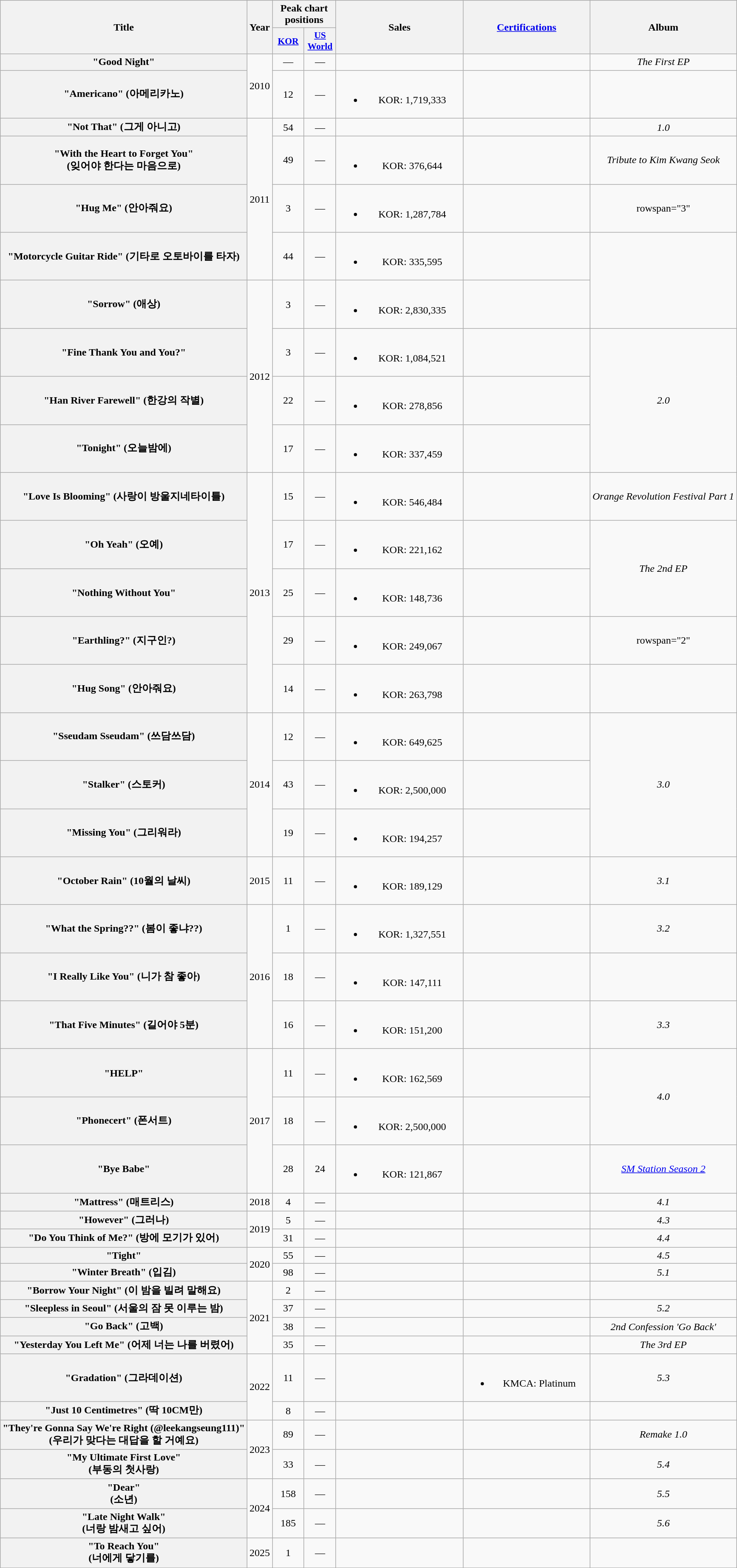<table class="wikitable plainrowheaders" style="text-align:center;">
<tr>
<th rowspan="2" scope="col">Title</th>
<th rowspan="2" scope="col">Year</th>
<th colspan="2" scope="col">Peak chart <br> positions</th>
<th rowspan="2" scope="col" style="width:12em;">Sales</th>
<th rowspan="2" scope="col" style="width:12em;"><a href='#'>Certifications</a></th>
<th rowspan="2" scope="col">Album</th>
</tr>
<tr>
<th scope="col" style="width:3em;font-size:90%;"><a href='#'>KOR</a><br></th>
<th scope="col" style="width:3em;font-size:90%;"><a href='#'>US<br>World</a><br></th>
</tr>
<tr>
<th scope="row">"Good Night"</th>
<td rowspan="2">2010</td>
<td>—</td>
<td>—</td>
<td></td>
<td></td>
<td><em>The First EP</em></td>
</tr>
<tr>
<th scope="row">"Americano" (아메리카노)</th>
<td>12</td>
<td>—</td>
<td><br><ul><li>KOR: 1,719,333</li></ul></td>
<td></td>
<td></td>
</tr>
<tr>
<th scope="row">"Not That" (그게 아니고)</th>
<td rowspan="4">2011</td>
<td>54</td>
<td>—</td>
<td></td>
<td></td>
<td><em>1.0</em></td>
</tr>
<tr>
<th scope="row">"With the Heart to Forget You" <br> (잊어야 한다는 마음으로)</th>
<td>49</td>
<td>—</td>
<td><br><ul><li>KOR: 376,644</li></ul></td>
<td></td>
<td><em>Tribute to Kim Kwang Seok</em></td>
</tr>
<tr>
<th scope="row">"Hug Me" (안아줘요)</th>
<td>3</td>
<td>—</td>
<td><br><ul><li>KOR: 1,287,784</li></ul></td>
<td></td>
<td>rowspan="3" </td>
</tr>
<tr>
<th scope="row">"Motorcycle Guitar Ride" (기타로 오토바이를 타자)</th>
<td>44</td>
<td>—</td>
<td><br><ul><li>KOR: 335,595</li></ul></td>
<td></td>
</tr>
<tr>
<th scope="row">"Sorrow" (애상)</th>
<td rowspan="4">2012</td>
<td>3</td>
<td>—</td>
<td><br><ul><li>KOR: 2,830,335</li></ul></td>
<td></td>
</tr>
<tr>
<th scope="row">"Fine Thank You and You?"</th>
<td>3</td>
<td>—</td>
<td><br><ul><li>KOR: 1,084,521</li></ul></td>
<td></td>
<td rowspan="3"><em>2.0</em></td>
</tr>
<tr>
<th scope="row">"Han River Farewell" (한강의 작별)</th>
<td>22</td>
<td>—</td>
<td><br><ul><li>KOR: 278,856</li></ul></td>
<td></td>
</tr>
<tr>
<th scope="row">"Tonight" (오늘밤에)</th>
<td>17</td>
<td>—</td>
<td><br><ul><li>KOR: 337,459</li></ul></td>
<td></td>
</tr>
<tr>
<th scope="row">"Love Is Blooming" (사랑이 방울지네타이틀)</th>
<td rowspan="5">2013</td>
<td>15</td>
<td>—</td>
<td><br><ul><li>KOR: 546,484</li></ul></td>
<td></td>
<td><em>Orange Revolution Festival Part 1</em></td>
</tr>
<tr>
<th scope="row">"Oh Yeah" (오예)</th>
<td>17</td>
<td>—</td>
<td><br><ul><li>KOR: 221,162</li></ul></td>
<td></td>
<td rowspan="2"><em>The 2nd EP</em></td>
</tr>
<tr>
<th scope="row">"Nothing Without You"</th>
<td>25</td>
<td>—</td>
<td><br><ul><li>KOR: 148,736</li></ul></td>
<td></td>
</tr>
<tr>
<th scope="row">"Earthling?" (지구인?)</th>
<td>29</td>
<td>—</td>
<td><br><ul><li>KOR: 249,067</li></ul></td>
<td></td>
<td>rowspan="2" </td>
</tr>
<tr>
<th scope="row">"Hug Song" (안아줘요)<br></th>
<td>14</td>
<td>—</td>
<td><br><ul><li>KOR: 263,798</li></ul></td>
<td></td>
</tr>
<tr>
<th scope="row">"Sseudam Sseudam" (쓰담쓰담)</th>
<td rowspan="3">2014</td>
<td>12</td>
<td>—</td>
<td><br><ul><li>KOR: 649,625</li></ul></td>
<td></td>
<td rowspan="3"><em>3.0</em></td>
</tr>
<tr>
<th scope="row">"Stalker" (스토커)</th>
<td>43</td>
<td>—</td>
<td><br><ul><li>KOR: 2,500,000</li></ul></td>
<td></td>
</tr>
<tr>
<th scope="row">"Missing You" (그리워라)</th>
<td>19</td>
<td>—</td>
<td><br><ul><li>KOR: 194,257</li></ul></td>
<td></td>
</tr>
<tr>
<th scope="row">"October Rain" (10월의 날씨)</th>
<td>2015</td>
<td>11</td>
<td>—</td>
<td><br><ul><li>KOR: 189,129</li></ul></td>
<td></td>
<td><em>3.1</em> </td>
</tr>
<tr>
<th scope="row">"What the Spring??" (봄이 좋냐??)</th>
<td rowspan="3">2016</td>
<td>1</td>
<td>—</td>
<td><br><ul><li>KOR: 1,327,551</li></ul></td>
<td></td>
<td><em>3.2</em> </td>
</tr>
<tr>
<th scope="row">"I Really Like You" (니가 참 좋아)</th>
<td>18</td>
<td>—</td>
<td><br><ul><li>KOR: 147,111</li></ul></td>
<td></td>
<td></td>
</tr>
<tr>
<th scope="row">"That Five Minutes" (길어야 5분)</th>
<td>16</td>
<td>—</td>
<td><br><ul><li>KOR: 151,200</li></ul></td>
<td></td>
<td><em>3.3</em> </td>
</tr>
<tr>
<th scope="row">"HELP"</th>
<td rowspan="3">2017</td>
<td>11</td>
<td>—</td>
<td><br><ul><li>KOR: 162,569</li></ul></td>
<td></td>
<td rowspan="2"><em>4.0</em></td>
</tr>
<tr>
<th scope="row">"Phonecert" (폰서트)</th>
<td>18</td>
<td>—</td>
<td><br><ul><li>KOR: 2,500,000</li></ul></td>
<td></td>
</tr>
<tr>
<th scope="row">"Bye Babe"<br></th>
<td>28</td>
<td>24</td>
<td><br><ul><li>KOR: 121,867</li></ul></td>
<td></td>
<td><em><a href='#'>SM Station Season 2</a></em></td>
</tr>
<tr>
<th scope="row">"Mattress" (매트리스)</th>
<td>2018</td>
<td>4</td>
<td>—</td>
<td></td>
<td></td>
<td><em>4.1</em> </td>
</tr>
<tr>
<th scope="row">"However" (그러나)</th>
<td rowspan="2">2019</td>
<td>5</td>
<td>—</td>
<td></td>
<td></td>
<td><em>4.3</em> </td>
</tr>
<tr>
<th scope="row">"Do You Think of Me?" (방에 모기가 있어)</th>
<td>31</td>
<td>—</td>
<td></td>
<td></td>
<td><em>4.4</em> </td>
</tr>
<tr>
<th scope="row">"Tight"</th>
<td rowspan="2">2020</td>
<td>55</td>
<td>—</td>
<td></td>
<td></td>
<td><em>4.5</em> </td>
</tr>
<tr>
<th scope="row">"Winter Breath" (입김)</th>
<td>98</td>
<td>—</td>
<td></td>
<td></td>
<td><em>5.1</em> </td>
</tr>
<tr>
<th scope="row">"Borrow Your Night" (이 밤을 빌려 말해요)</th>
<td rowspan="4">2021</td>
<td>2</td>
<td>—</td>
<td></td>
<td></td>
<td></td>
</tr>
<tr>
<th scope="row">"Sleepless in Seoul" (서울의 잠 못 이루는 밤)<br></th>
<td>37</td>
<td>—</td>
<td></td>
<td></td>
<td><em>5.2</em> </td>
</tr>
<tr>
<th scope="row">"Go Back" (고백)</th>
<td>38</td>
<td>—</td>
<td></td>
<td></td>
<td><em>2nd Confession 'Go Back' </em> </td>
</tr>
<tr>
<th scope="row">"Yesterday You Left Me" (어제 너는 나를 버렸어)</th>
<td>35</td>
<td>—</td>
<td></td>
<td></td>
<td><em>The 3rd EP</em></td>
</tr>
<tr>
<th scope="row">"Gradation" (그라데이션)</th>
<td rowspan="2">2022</td>
<td>11</td>
<td>—</td>
<td></td>
<td><br><ul><li>KMCA: Platinum</li></ul></td>
<td><em>5.3</em> </td>
</tr>
<tr>
<th scope="row">"Just 10 Centimetres" (딱 10CM만)<br></th>
<td>8</td>
<td>—</td>
<td></td>
<td></td>
<td></td>
</tr>
<tr>
<th scope="row">"They're Gonna Say We're Right (@leekangseung111)"<br>(우리가 맞다는 대답을 할 거예요)</th>
<td rowspan="2">2023</td>
<td>89</td>
<td>—</td>
<td></td>
<td></td>
<td><em>Remake 1.0</em></td>
</tr>
<tr>
<th scope="row">"My Ultimate First Love"<br>(부동의 첫사랑)</th>
<td>33</td>
<td>—</td>
<td></td>
<td></td>
<td><em>5.4</em> </td>
</tr>
<tr>
<th scope="row">"Dear"<br>(소년)</th>
<td rowspan="2">2024</td>
<td>158</td>
<td>—</td>
<td></td>
<td></td>
<td><em>5.5</em> </td>
</tr>
<tr>
<th scope="row">"Late Night Walk"<br>(너랑 밤새고 싶어)</th>
<td>185</td>
<td>—</td>
<td></td>
<td></td>
<td><em>5.6</em> </td>
</tr>
<tr>
<th scope="row">"To Reach You"<br>(너에게 닿기를)</th>
<td>2025</td>
<td>1</td>
<td>—</td>
<td></td>
<td></td>
<td></td>
</tr>
</table>
